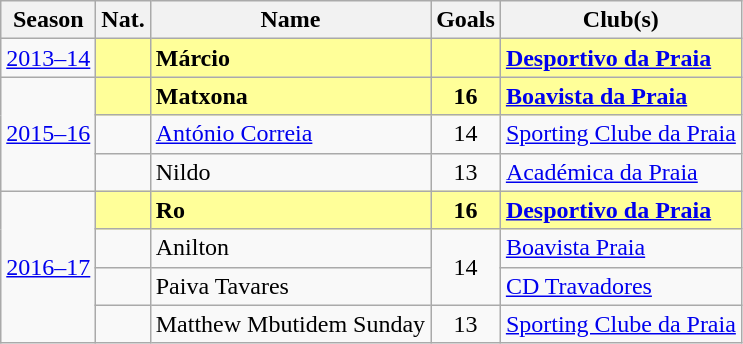<table class="wikitable" style="text-align:center">
<tr>
<th>Season</th>
<th>Nat.</th>
<th>Name</th>
<th>Goals</th>
<th>Club(s)</th>
</tr>
<tr>
<td><a href='#'>2013–14</a></td>
<td style="background:#FFFF99"></td>
<td style="background:#FFFF99"  align=left><strong>Márcio</strong></td>
<td style="background:#FFFF99"></td>
<td style="background:#FFFF99" align=left><strong><a href='#'>Desportivo da Praia</a></strong></td>
</tr>
<tr>
<td rowspan=3><a href='#'>2015–16</a></td>
<td style="background:#FFFF99"></td>
<td style="background:#FFFF99"  align=left><strong>Matxona</strong></td>
<td style="background:#FFFF99"><strong>16</strong></td>
<td style="background:#FFFF99" align=left><strong><a href='#'>Boavista da Praia</a></strong></td>
</tr>
<tr>
<td></td>
<td align=left><a href='#'>António Correia</a></td>
<td>14</td>
<td align=left><a href='#'>Sporting Clube da Praia</a></td>
</tr>
<tr>
<td></td>
<td align=left>Nildo</td>
<td>13</td>
<td align=left><a href='#'>Académica da Praia</a></td>
</tr>
<tr>
<td rowspan=4><a href='#'>2016–17</a></td>
<td style="background:#FFFF99"></td>
<td style="background:#FFFF99"  align=left><strong>Ro</strong></td>
<td style="background:#FFFF99"><strong>16</strong></td>
<td style="background:#FFFF99" align=left><strong><a href='#'>Desportivo da Praia</a></strong></td>
</tr>
<tr>
<td></td>
<td align=left>Anilton</td>
<td rowspan=2>14</td>
<td align=left><a href='#'>Boavista Praia</a></td>
</tr>
<tr>
<td></td>
<td align=left>Paiva Tavares</td>
<td align=left><a href='#'>CD Travadores</a></td>
</tr>
<tr>
<td></td>
<td align=left>Matthew Mbutidem Sunday</td>
<td>13</td>
<td align=left><a href='#'>Sporting Clube da Praia</a></td>
</tr>
</table>
